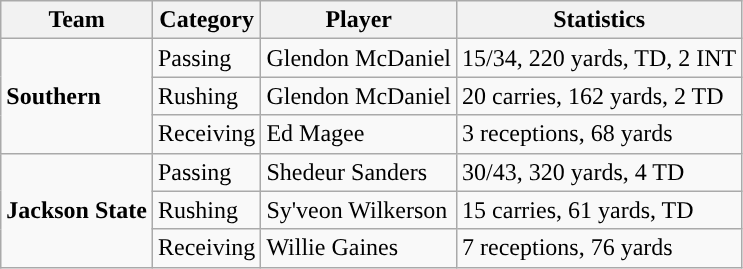<table class="wikitable" style="float: left;">
<tr>
<th>Team</th>
<th>Category</th>
<th>Player</th>
<th>Statistics</th>
</tr>
<tr>
<td rowspan=3><strong>Southern</strong></td>
<td>Passing</td>
<td>Glendon McDaniel</td>
<td>15/34, 220 yards, TD, 2 INT</td>
</tr>
<tr>
<td>Rushing</td>
<td>Glendon McDaniel</td>
<td>20 carries, 162 yards, 2 TD</td>
</tr>
<tr>
<td>Receiving</td>
<td>Ed Magee</td>
<td>3 receptions, 68 yards</td>
</tr>
<tr>
<td rowspan=3><strong>Jackson State</strong></td>
<td>Passing</td>
<td>Shedeur Sanders</td>
<td>30/43, 320 yards, 4 TD</td>
</tr>
<tr>
<td>Rushing</td>
<td>Sy'veon Wilkerson</td>
<td>15 carries, 61 yards, TD</td>
</tr>
<tr>
<td>Receiving</td>
<td>Willie Gaines</td>
<td>7 receptions, 76 yards</td>
</tr>
</table>
